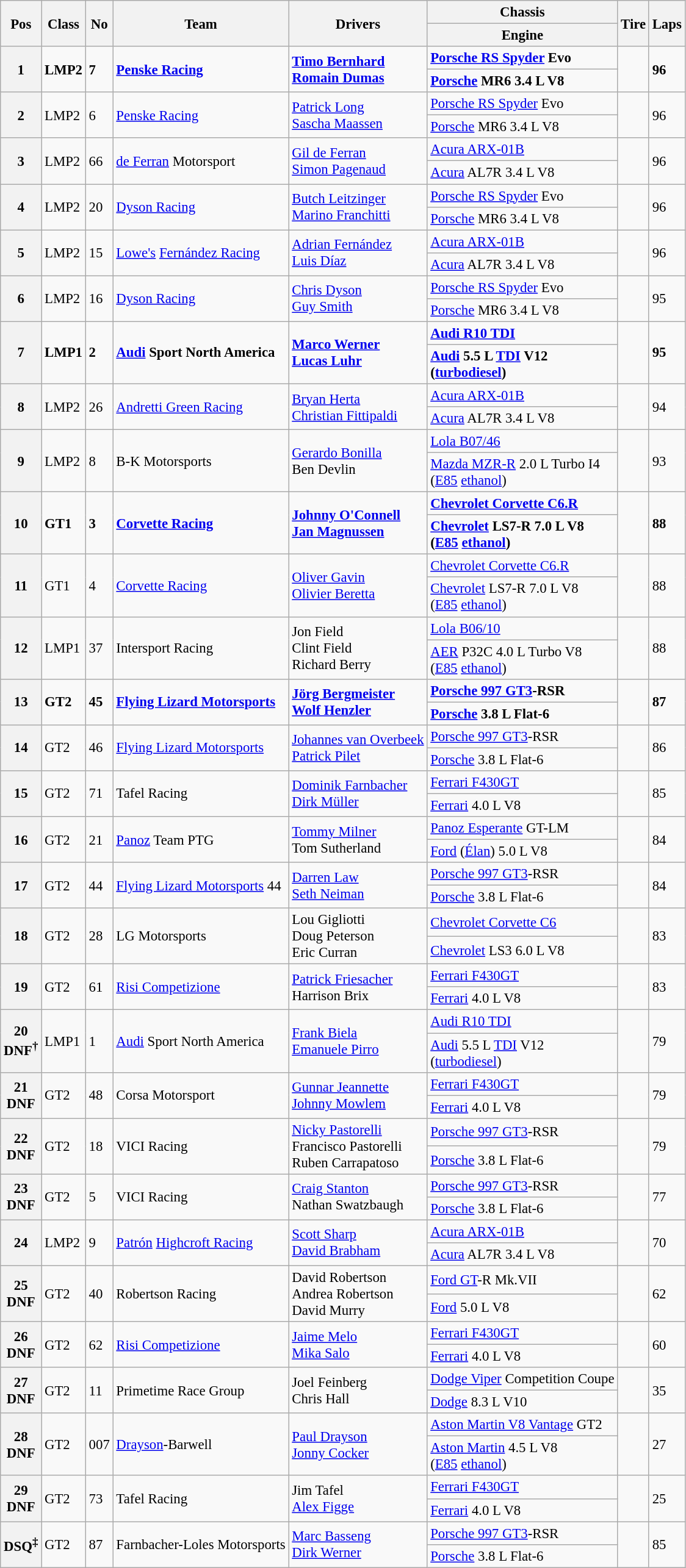<table class="wikitable" style="font-size: 95%;">
<tr>
<th rowspan=2>Pos</th>
<th rowspan=2>Class</th>
<th rowspan=2>No</th>
<th rowspan=2>Team</th>
<th rowspan=2>Drivers</th>
<th>Chassis</th>
<th rowspan=2>Tire</th>
<th rowspan=2>Laps</th>
</tr>
<tr>
<th>Engine</th>
</tr>
<tr style="font-weight:bold">
<th rowspan=2>1</th>
<td rowspan=2>LMP2</td>
<td rowspan=2>7</td>
<td rowspan=2> <a href='#'>Penske Racing</a></td>
<td rowspan=2> <a href='#'>Timo Bernhard</a><br> <a href='#'>Romain Dumas</a></td>
<td><a href='#'>Porsche RS Spyder</a> Evo</td>
<td rowspan=2></td>
<td rowspan=2>96</td>
</tr>
<tr style="font-weight:bold">
<td><a href='#'>Porsche</a> MR6 3.4 L V8</td>
</tr>
<tr>
<th rowspan=2>2</th>
<td rowspan=2>LMP2</td>
<td rowspan=2>6</td>
<td rowspan=2> <a href='#'>Penske Racing</a></td>
<td rowspan=2> <a href='#'>Patrick Long</a><br> <a href='#'>Sascha Maassen</a></td>
<td><a href='#'>Porsche RS Spyder</a> Evo</td>
<td rowspan=2></td>
<td rowspan=2>96</td>
</tr>
<tr>
<td><a href='#'>Porsche</a> MR6 3.4 L V8</td>
</tr>
<tr>
<th rowspan=2>3</th>
<td rowspan=2>LMP2</td>
<td rowspan=2>66</td>
<td rowspan=2> <a href='#'>de Ferran</a> Motorsport</td>
<td rowspan=2> <a href='#'>Gil de Ferran</a><br> <a href='#'>Simon Pagenaud</a></td>
<td><a href='#'>Acura ARX-01B</a></td>
<td rowspan=2></td>
<td rowspan=2>96</td>
</tr>
<tr>
<td><a href='#'>Acura</a> AL7R 3.4 L V8</td>
</tr>
<tr>
<th rowspan=2>4</th>
<td rowspan=2>LMP2</td>
<td rowspan=2>20</td>
<td rowspan=2> <a href='#'>Dyson Racing</a></td>
<td rowspan=2> <a href='#'>Butch Leitzinger</a><br> <a href='#'>Marino Franchitti</a></td>
<td><a href='#'>Porsche RS Spyder</a> Evo</td>
<td rowspan=2></td>
<td rowspan=2>96</td>
</tr>
<tr>
<td><a href='#'>Porsche</a> MR6 3.4 L V8</td>
</tr>
<tr>
<th rowspan=2>5</th>
<td rowspan=2>LMP2</td>
<td rowspan=2>15</td>
<td rowspan=2> <a href='#'>Lowe's</a> <a href='#'>Fernández Racing</a></td>
<td rowspan=2> <a href='#'>Adrian Fernández</a><br> <a href='#'>Luis Díaz</a></td>
<td><a href='#'>Acura ARX-01B</a></td>
<td rowspan=2></td>
<td rowspan=2>96</td>
</tr>
<tr>
<td><a href='#'>Acura</a> AL7R 3.4 L V8</td>
</tr>
<tr>
<th rowspan=2>6</th>
<td rowspan=2>LMP2</td>
<td rowspan=2>16</td>
<td rowspan=2> <a href='#'>Dyson Racing</a></td>
<td rowspan=2> <a href='#'>Chris Dyson</a><br> <a href='#'>Guy Smith</a></td>
<td><a href='#'>Porsche RS Spyder</a> Evo</td>
<td rowspan=2></td>
<td rowspan=2>95</td>
</tr>
<tr>
<td><a href='#'>Porsche</a> MR6 3.4 L V8</td>
</tr>
<tr style="font-weight:bold">
<th rowspan=2>7</th>
<td rowspan=2>LMP1</td>
<td rowspan=2>2</td>
<td rowspan=2> <a href='#'>Audi</a> Sport North America</td>
<td rowspan=2> <a href='#'>Marco Werner</a><br> <a href='#'>Lucas Luhr</a></td>
<td><a href='#'>Audi R10 TDI</a></td>
<td rowspan=2></td>
<td rowspan=2>95</td>
</tr>
<tr style="font-weight:bold">
<td><a href='#'>Audi</a> 5.5 L <a href='#'>TDI</a> V12<br>(<a href='#'>turbodiesel</a>)</td>
</tr>
<tr>
<th rowspan=2>8</th>
<td rowspan=2>LMP2</td>
<td rowspan=2>26</td>
<td rowspan=2> <a href='#'>Andretti Green Racing</a></td>
<td rowspan=2> <a href='#'>Bryan Herta</a><br> <a href='#'>Christian Fittipaldi</a></td>
<td><a href='#'>Acura ARX-01B</a></td>
<td rowspan=2></td>
<td rowspan=2>94</td>
</tr>
<tr>
<td><a href='#'>Acura</a> AL7R 3.4 L V8</td>
</tr>
<tr>
<th rowspan=2>9</th>
<td rowspan=2>LMP2</td>
<td rowspan=2>8</td>
<td rowspan=2> B-K Motorsports</td>
<td rowspan=2> <a href='#'>Gerardo Bonilla</a><br> Ben Devlin</td>
<td><a href='#'>Lola B07/46</a></td>
<td rowspan=2></td>
<td rowspan=2>93</td>
</tr>
<tr>
<td><a href='#'>Mazda MZR-R</a> 2.0 L Turbo I4<br>(<a href='#'>E85</a> <a href='#'>ethanol</a>)</td>
</tr>
<tr style="font-weight:bold">
<th rowspan=2>10</th>
<td rowspan=2>GT1</td>
<td rowspan=2>3</td>
<td rowspan=2> <a href='#'>Corvette Racing</a></td>
<td rowspan=2> <a href='#'>Johnny O'Connell</a><br> <a href='#'>Jan Magnussen</a></td>
<td><a href='#'>Chevrolet Corvette C6.R</a></td>
<td rowspan=2></td>
<td rowspan=2>88</td>
</tr>
<tr style="font-weight:bold">
<td><a href='#'>Chevrolet</a> LS7-R 7.0 L V8<br>(<a href='#'>E85</a> <a href='#'>ethanol</a>)</td>
</tr>
<tr>
<th rowspan=2>11</th>
<td rowspan=2>GT1</td>
<td rowspan=2>4</td>
<td rowspan=2> <a href='#'>Corvette Racing</a></td>
<td rowspan=2> <a href='#'>Oliver Gavin</a><br> <a href='#'>Olivier Beretta</a></td>
<td><a href='#'>Chevrolet Corvette C6.R</a></td>
<td rowspan=2></td>
<td rowspan=2>88</td>
</tr>
<tr>
<td><a href='#'>Chevrolet</a> LS7-R 7.0 L V8<br>(<a href='#'>E85</a> <a href='#'>ethanol</a>)</td>
</tr>
<tr>
<th rowspan=2>12</th>
<td rowspan=2>LMP1</td>
<td rowspan=2>37</td>
<td rowspan=2> Intersport Racing</td>
<td rowspan=2> Jon Field<br> Clint Field<br> Richard Berry</td>
<td><a href='#'>Lola B06/10</a></td>
<td rowspan=2></td>
<td rowspan=2>88</td>
</tr>
<tr>
<td><a href='#'>AER</a> P32C 4.0 L Turbo V8<br>(<a href='#'>E85</a> <a href='#'>ethanol</a>)</td>
</tr>
<tr style="font-weight:bold">
<th rowspan=2>13</th>
<td rowspan=2>GT2</td>
<td rowspan=2>45</td>
<td rowspan=2> <a href='#'>Flying Lizard Motorsports</a></td>
<td rowspan=2> <a href='#'>Jörg Bergmeister</a><br> <a href='#'>Wolf Henzler</a></td>
<td><a href='#'>Porsche 997 GT3</a>-RSR</td>
<td rowspan=2></td>
<td rowspan=2>87</td>
</tr>
<tr style="font-weight:bold">
<td><a href='#'>Porsche</a> 3.8 L Flat-6</td>
</tr>
<tr>
<th rowspan=2>14</th>
<td rowspan=2>GT2</td>
<td rowspan=2>46</td>
<td rowspan=2> <a href='#'>Flying Lizard Motorsports</a></td>
<td rowspan=2> <a href='#'>Johannes van Overbeek</a><br> <a href='#'>Patrick Pilet</a></td>
<td><a href='#'>Porsche 997 GT3</a>-RSR</td>
<td rowspan=2></td>
<td rowspan=2>86</td>
</tr>
<tr>
<td><a href='#'>Porsche</a> 3.8 L Flat-6</td>
</tr>
<tr>
<th rowspan=2>15</th>
<td rowspan=2>GT2</td>
<td rowspan=2>71</td>
<td rowspan=2> Tafel Racing</td>
<td rowspan=2> <a href='#'>Dominik Farnbacher</a><br> <a href='#'>Dirk Müller</a></td>
<td><a href='#'>Ferrari F430GT</a></td>
<td rowspan=2></td>
<td rowspan=2>85</td>
</tr>
<tr>
<td><a href='#'>Ferrari</a> 4.0 L V8</td>
</tr>
<tr>
<th rowspan=2>16</th>
<td rowspan=2>GT2</td>
<td rowspan=2>21</td>
<td rowspan=2> <a href='#'>Panoz</a> Team PTG</td>
<td rowspan=2> <a href='#'>Tommy Milner</a><br> Tom Sutherland</td>
<td><a href='#'>Panoz Esperante</a> GT-LM</td>
<td rowspan=2></td>
<td rowspan=2>84</td>
</tr>
<tr>
<td><a href='#'>Ford</a> (<a href='#'>Élan</a>) 5.0 L V8</td>
</tr>
<tr>
<th rowspan=2>17</th>
<td rowspan=2>GT2</td>
<td rowspan=2>44</td>
<td rowspan=2> <a href='#'>Flying Lizard Motorsports</a> 44</td>
<td rowspan=2> <a href='#'>Darren Law</a><br> <a href='#'>Seth Neiman</a></td>
<td><a href='#'>Porsche 997 GT3</a>-RSR</td>
<td rowspan=2></td>
<td rowspan=2>84</td>
</tr>
<tr>
<td><a href='#'>Porsche</a> 3.8 L Flat-6</td>
</tr>
<tr>
<th rowspan=2>18</th>
<td rowspan=2>GT2</td>
<td rowspan=2>28</td>
<td rowspan=2> LG Motorsports</td>
<td rowspan=2> Lou Gigliotti<br> Doug Peterson<br> Eric Curran</td>
<td><a href='#'>Chevrolet Corvette C6</a></td>
<td rowspan=2></td>
<td rowspan=2>83</td>
</tr>
<tr>
<td><a href='#'>Chevrolet</a> LS3 6.0 L V8</td>
</tr>
<tr>
<th rowspan=2>19</th>
<td rowspan=2>GT2</td>
<td rowspan=2>61</td>
<td rowspan=2> <a href='#'>Risi Competizione</a></td>
<td rowspan=2> <a href='#'>Patrick Friesacher</a><br> Harrison Brix</td>
<td><a href='#'>Ferrari F430GT</a></td>
<td rowspan=2></td>
<td rowspan=2>83</td>
</tr>
<tr>
<td><a href='#'>Ferrari</a> 4.0 L V8</td>
</tr>
<tr>
<th rowspan=2>20<br>DNF<sup>†</sup></th>
<td rowspan=2>LMP1</td>
<td rowspan=2>1</td>
<td rowspan=2> <a href='#'>Audi</a> Sport North America</td>
<td rowspan=2> <a href='#'>Frank Biela</a><br> <a href='#'>Emanuele Pirro</a></td>
<td><a href='#'>Audi R10 TDI</a></td>
<td rowspan=2></td>
<td rowspan=2>79</td>
</tr>
<tr>
<td><a href='#'>Audi</a> 5.5 L <a href='#'>TDI</a> V12<br>(<a href='#'>turbodiesel</a>)</td>
</tr>
<tr>
<th rowspan=2>21<br>DNF</th>
<td rowspan=2>GT2</td>
<td rowspan=2>48</td>
<td rowspan=2> Corsa Motorsport</td>
<td rowspan=2> <a href='#'>Gunnar Jeannette</a><br> <a href='#'>Johnny Mowlem</a></td>
<td><a href='#'>Ferrari F430GT</a></td>
<td rowspan=2></td>
<td rowspan=2>79</td>
</tr>
<tr>
<td><a href='#'>Ferrari</a> 4.0 L V8</td>
</tr>
<tr>
<th rowspan=2>22<br>DNF</th>
<td rowspan=2>GT2</td>
<td rowspan=2>18</td>
<td rowspan=2> VICI Racing</td>
<td rowspan=2> <a href='#'>Nicky Pastorelli</a><br> Francisco Pastorelli<br> Ruben Carrapatoso</td>
<td><a href='#'>Porsche 997 GT3</a>-RSR</td>
<td rowspan=2></td>
<td rowspan=2>79</td>
</tr>
<tr>
<td><a href='#'>Porsche</a> 3.8 L Flat-6</td>
</tr>
<tr>
<th rowspan=2>23<br>DNF</th>
<td rowspan=2>GT2</td>
<td rowspan=2>5</td>
<td rowspan=2> VICI Racing</td>
<td rowspan=2> <a href='#'>Craig Stanton</a><br> Nathan Swatzbaugh</td>
<td><a href='#'>Porsche 997 GT3</a>-RSR</td>
<td rowspan=2></td>
<td rowspan=2>77</td>
</tr>
<tr>
<td><a href='#'>Porsche</a> 3.8 L Flat-6</td>
</tr>
<tr>
<th rowspan=2>24</th>
<td rowspan=2>LMP2</td>
<td rowspan=2>9</td>
<td rowspan=2> <a href='#'>Patrón</a> <a href='#'>Highcroft Racing</a></td>
<td rowspan=2> <a href='#'>Scott Sharp</a><br> <a href='#'>David Brabham</a></td>
<td><a href='#'>Acura ARX-01B</a></td>
<td rowspan=2></td>
<td rowspan=2>70</td>
</tr>
<tr>
<td><a href='#'>Acura</a> AL7R 3.4 L V8</td>
</tr>
<tr>
<th rowspan=2>25<br>DNF</th>
<td rowspan=2>GT2</td>
<td rowspan=2>40</td>
<td rowspan=2> Robertson Racing</td>
<td rowspan=2> David Robertson<br> Andrea Robertson<br> David Murry</td>
<td><a href='#'>Ford GT</a>-R Mk.VII</td>
<td rowspan=2></td>
<td rowspan=2>62</td>
</tr>
<tr>
<td><a href='#'>Ford</a> 5.0 L V8</td>
</tr>
<tr>
<th rowspan=2>26<br>DNF</th>
<td rowspan=2>GT2</td>
<td rowspan=2>62</td>
<td rowspan=2> <a href='#'>Risi Competizione</a></td>
<td rowspan=2> <a href='#'>Jaime Melo</a><br> <a href='#'>Mika Salo</a></td>
<td><a href='#'>Ferrari F430GT</a></td>
<td rowspan=2></td>
<td rowspan=2>60</td>
</tr>
<tr>
<td><a href='#'>Ferrari</a> 4.0 L V8</td>
</tr>
<tr>
<th rowspan=2>27<br>DNF</th>
<td rowspan=2>GT2</td>
<td rowspan=2>11</td>
<td rowspan=2> Primetime Race Group</td>
<td rowspan=2> Joel Feinberg<br> Chris Hall</td>
<td><a href='#'>Dodge Viper</a> Competition Coupe</td>
<td rowspan=2></td>
<td rowspan=2>35</td>
</tr>
<tr>
<td><a href='#'>Dodge</a> 8.3 L V10</td>
</tr>
<tr>
<th rowspan=2>28<br>DNF</th>
<td rowspan=2>GT2</td>
<td rowspan=2>007</td>
<td rowspan=2> <a href='#'>Drayson</a>-Barwell</td>
<td rowspan=2> <a href='#'>Paul Drayson</a><br> <a href='#'>Jonny Cocker</a></td>
<td><a href='#'>Aston Martin V8 Vantage</a> GT2</td>
<td rowspan=2></td>
<td rowspan=2>27</td>
</tr>
<tr>
<td><a href='#'>Aston Martin</a> 4.5 L V8<br>(<a href='#'>E85</a> <a href='#'>ethanol</a>)</td>
</tr>
<tr>
<th rowspan=2>29<br>DNF</th>
<td rowspan=2>GT2</td>
<td rowspan=2>73</td>
<td rowspan=2> Tafel Racing</td>
<td rowspan=2> Jim Tafel<br> <a href='#'>Alex Figge</a></td>
<td><a href='#'>Ferrari F430GT</a></td>
<td rowspan=2></td>
<td rowspan=2>25</td>
</tr>
<tr>
<td><a href='#'>Ferrari</a> 4.0 L V8</td>
</tr>
<tr>
<th rowspan=2>DSQ<sup>‡</sup></th>
<td rowspan=2>GT2</td>
<td rowspan=2>87</td>
<td rowspan=2> Farnbacher-Loles Motorsports</td>
<td rowspan=2> <a href='#'>Marc Basseng</a><br> <a href='#'>Dirk Werner</a></td>
<td><a href='#'>Porsche 997 GT3</a>-RSR</td>
<td rowspan=2></td>
<td rowspan=2>85</td>
</tr>
<tr>
<td><a href='#'>Porsche</a> 3.8 L Flat-6</td>
</tr>
</table>
